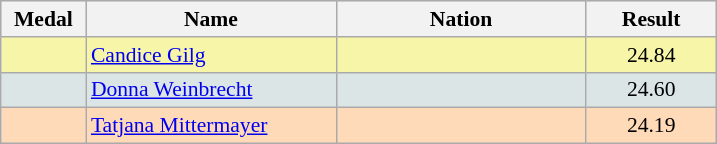<table class=wikitable style="border:1px solid #AAAAAA;font-size:90%">
<tr bgcolor="#E4E4E4">
<th width=50>Medal</th>
<th width=160>Name</th>
<th width=160>Nation</th>
<th width=80>Result</th>
</tr>
<tr bgcolor="#F7F6A8">
<td align="center"></td>
<td><a href='#'>Candice Gilg</a></td>
<td></td>
<td align="center">24.84</td>
</tr>
<tr bgcolor="#DCE5E5">
<td align="center"></td>
<td><a href='#'>Donna Weinbrecht</a></td>
<td></td>
<td align="center">24.60</td>
</tr>
<tr bgcolor="#FFDAB9">
<td align="center"></td>
<td><a href='#'>Tatjana Mittermayer</a></td>
<td></td>
<td align="center">24.19</td>
</tr>
</table>
